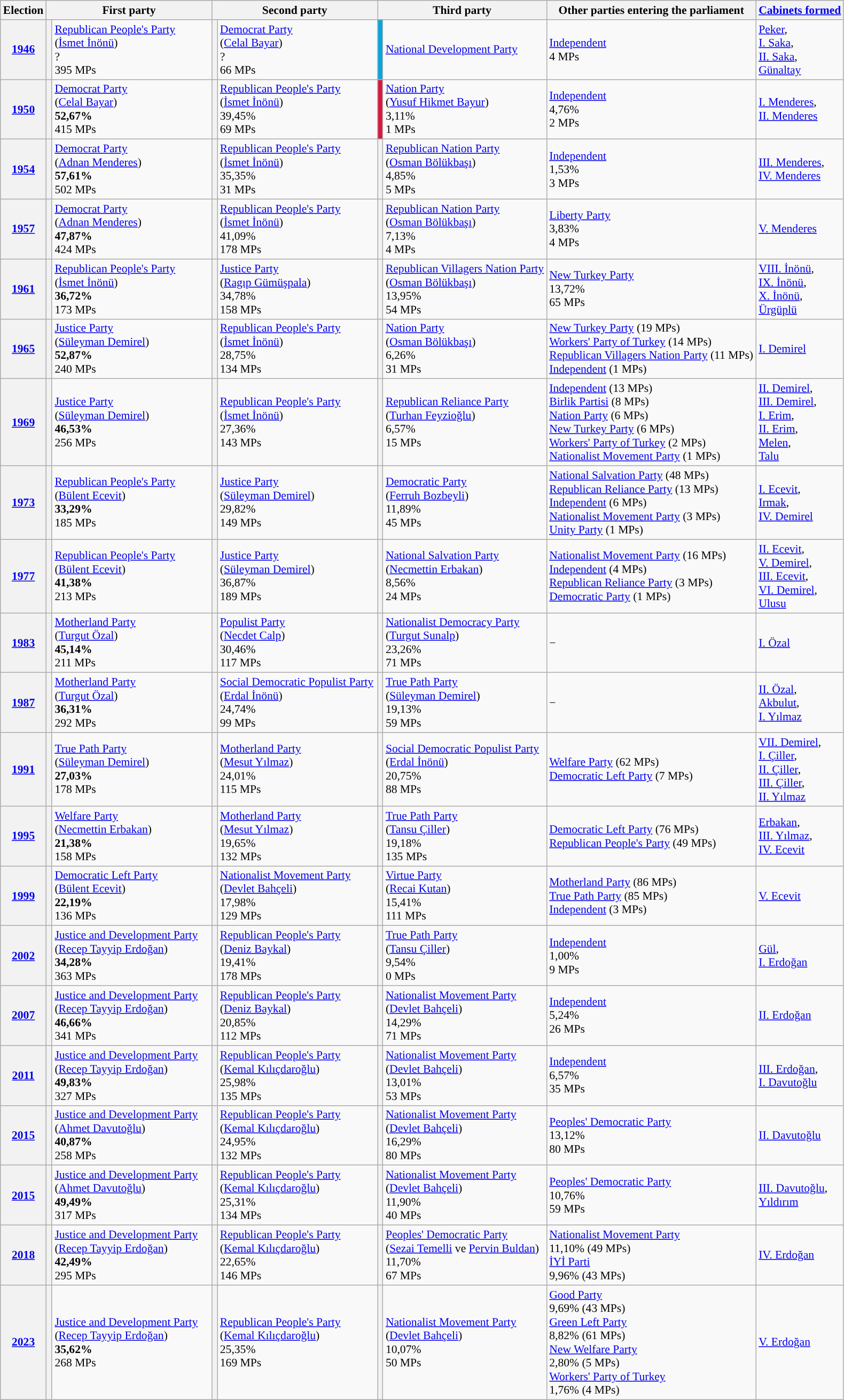<table class="wikitable" style="font-size:90%;">
<tr>
<th>Election</th>
<th colspan=2 width="200">First party</th>
<th colspan=2 width="200">Second party</th>
<th colspan=2 width="200">Third party</th>
<th>Other parties entering the parliament</th>
<th><a href='#'>Cabinets formed</a></th>
</tr>
<tr>
<th><a href='#'>1946</a></th>
<th style="background:"></th>
<td><a href='#'>Republican People's Party</a><br>(<a href='#'>İsmet İnönü</a>)<br> ? <br> 395 MPs</td>
<th style="background:"></th>
<td><a href='#'>Democrat Party</a><br>(<a href='#'>Celal Bayar</a>)<br> ? <br> 66 MPs</td>
<th style="background:#01A7E1"></th>
<td><a href='#'>National Development Party</a></td>
<td><a href='#'>Independent</a><br>4 MPs</td>
<td><a href='#'>Peker</a>,<br><a href='#'>I. Saka</a>,<br><a href='#'>II. Saka</a>,<br><a href='#'>Günaltay</a></td>
</tr>
<tr>
<th><a href='#'>1950</a></th>
<th style="background:"></th>
<td><a href='#'>Democrat Party</a><br>(<a href='#'>Celal Bayar</a>)<br> <strong>52,67%</strong> <br> 415 MPs</td>
<th style="background:"></th>
<td><a href='#'>Republican People's Party</a><br>(<a href='#'>İsmet İnönü</a>)<br>39,45% <br> 69 MPs</td>
<th style="background:#DC143C"></th>
<td><a href='#'>Nation Party</a><br>(<a href='#'>Yusuf Hikmet Bayur</a>)<br>3,11% <br> 1 MPs</td>
<td><a href='#'>Independent</a><br>4,76% <br> 2 MPs</td>
<td><a href='#'>I. Menderes</a>,<br><a href='#'>II. Menderes</a></td>
</tr>
<tr>
<th><a href='#'>1954</a></th>
<th style="background:"></th>
<td><a href='#'>Democrat Party</a><br>(<a href='#'>Adnan Menderes</a>)<br> <strong>57,61%</strong> <br> 502 MPs</td>
<th style="background:"></th>
<td><a href='#'>Republican People's Party</a><br>(<a href='#'>İsmet İnönü</a>)<br>35,35% <br> 31 MPs</td>
<th style="background:"></th>
<td><a href='#'>Republican Nation Party</a><br>(<a href='#'>Osman Bölükbaşı</a>)<br>4,85% <br> 5 MPs</td>
<td><a href='#'>Independent</a><br>1,53% <br> 3 MPs</td>
<td><a href='#'>III. Menderes</a>,<br><a href='#'>IV. Menderes</a></td>
</tr>
<tr>
<th><a href='#'>1957</a></th>
<th style="background:"></th>
<td><a href='#'>Democrat Party</a><br>(<a href='#'>Adnan Menderes</a>)<br> <strong>47,87%</strong> <br> 424 MPs</td>
<th style="background:"></th>
<td><a href='#'>Republican People's Party</a><br>(<a href='#'>İsmet İnönü</a>)<br>41,09% <br> 178 MPs</td>
<th style="background:"></th>
<td><a href='#'>Republican Nation Party</a><br>(<a href='#'>Osman Bölükbaşı</a>)<br>7,13% <br> 4 MPs</td>
<td><a href='#'>Liberty Party</a><br>3,83% <br>4 MPs</td>
<td><a href='#'>V. Menderes</a></td>
</tr>
<tr>
<th><a href='#'>1961</a></th>
<th style="background:"></th>
<td><a href='#'>Republican People's Party</a><br>(<a href='#'>İsmet İnönü</a>)<br> <strong>36,72%</strong> <br> 173 MPs</td>
<th style="background:"></th>
<td><a href='#'>Justice Party</a><br>(<a href='#'>Ragıp Gümüşpala</a>)<br>34,78% <br> 158 MPs</td>
<th style="background:"></th>
<td><a href='#'>Republican Villagers Nation Party</a><br>(<a href='#'>Osman Bölükbaşı</a>)<br>13,95% <br> 54 MPs</td>
<td><a href='#'>New Turkey Party</a><br>13,72% <br> 65 MPs</td>
<td><a href='#'>VIII. İnönü</a>,<br><a href='#'>IX. İnönü</a>,<br><a href='#'>X. İnönü</a>,<br><a href='#'>Ürgüplü</a></td>
</tr>
<tr>
<th><a href='#'>1965</a></th>
<th style="background:"></th>
<td><a href='#'>Justice Party</a><br>(<a href='#'>Süleyman Demirel</a>)<br> <strong>52,87%</strong> <br> 240 MPs</td>
<th style="background:"></th>
<td><a href='#'>Republican People's Party</a><br>(<a href='#'>İsmet İnönü</a>)<br>28,75% <br> 134 MPs</td>
<th style="background:"></th>
<td><a href='#'>Nation Party</a><br>(<a href='#'>Osman Bölükbaşı</a>)<br>6,26% <br> 31 MPs</td>
<td><a href='#'>New Turkey Party</a> (19 MPs)<br><a href='#'>Workers' Party of Turkey</a> (14 MPs)<br> <a href='#'>Republican Villagers Nation Party</a> (11 MPs)<br><a href='#'>Independent</a> (1 MPs)</td>
<td><a href='#'>I. Demirel</a></td>
</tr>
<tr>
<th><a href='#'>1969</a></th>
<th style="background:"></th>
<td><a href='#'>Justice Party</a><br>(<a href='#'>Süleyman Demirel</a>)<br> <strong>46,53%</strong> <br> 256 MPs</td>
<th style="background:"></th>
<td><a href='#'>Republican People's Party</a><br>(<a href='#'>İsmet İnönü</a>)<br>27,36% <br> 143 MPs</td>
<th style="background:"></th>
<td><a href='#'>Republican Reliance Party</a><br>(<a href='#'>Turhan Feyzioğlu</a>)<br>6,57% <br> 15 MPs</td>
<td><a href='#'>Independent</a> (13 MPs) <br><a href='#'>Birlik Partisi</a> (8 MPs)<br><a href='#'>Nation Party</a> (6 MPs)<br><a href='#'>New Turkey Party</a> (6 MPs)<br><a href='#'>Workers' Party of Turkey</a> (2 MPs)<br> <a href='#'>Nationalist Movement Party</a> (1 MPs)</td>
<td><a href='#'>II. Demirel</a>,<br><a href='#'>III. Demirel</a>,<br><a href='#'>I. Erim</a>,<br><a href='#'>II. Erim</a>,<br><a href='#'>Melen</a>,<br><a href='#'>Talu</a></td>
</tr>
<tr>
<th><a href='#'>1973</a></th>
<th style="background:"></th>
<td><a href='#'>Republican People's Party</a><br>(<a href='#'>Bülent Ecevit</a>)<br> <strong>33,29%</strong> <br> 185 MPs</td>
<th style="background:"></th>
<td><a href='#'>Justice Party</a><br>(<a href='#'>Süleyman Demirel</a>)<br>29,82% <br> 149 MPs</td>
<th style="background:"></th>
<td><a href='#'>Democratic Party</a><br>(<a href='#'>Ferruh Bozbeyli</a>)<br>11,89% <br> 45 MPs</td>
<td><a href='#'>National Salvation Party</a> (48 MPs)<br><a href='#'>Republican Reliance Party</a> (13 MPs)<br><a href='#'>Independent</a> (6 MPs) <br> <a href='#'>Nationalist Movement Party</a> (3 MPs)<br><a href='#'>Unity Party</a> (1 MPs)</td>
<td><a href='#'>I. Ecevit</a>,<br><a href='#'>Irmak</a>,<br><a href='#'>IV. Demirel</a></td>
</tr>
<tr>
<th><a href='#'>1977</a></th>
<th style="background:"></th>
<td><a href='#'>Republican People's Party</a><br>(<a href='#'>Bülent Ecevit</a>)<br> <strong>41,38%</strong> <br> 213 MPs</td>
<th style="background:"></th>
<td><a href='#'>Justice Party</a><br>(<a href='#'>Süleyman Demirel</a>)<br>36,87% <br> 189 MPs</td>
<th style="background:"></th>
<td><a href='#'>National Salvation Party</a><br>(<a href='#'>Necmettin Erbakan</a>)<br>8,56% <br> 24 MPs</td>
<td><a href='#'>Nationalist Movement Party</a> (16 MPs)<br><a href='#'>Independent</a> (4 MPs)<br><a href='#'>Republican Reliance Party</a> (3 MPs)<br><a href='#'>Democratic Party</a> (1 MPs)</td>
<td><a href='#'>II. Ecevit</a>,<br><a href='#'>V. Demirel</a>,<br><a href='#'>III. Ecevit</a>,<br><a href='#'>VI. Demirel</a>,<br><a href='#'>Ulusu</a></td>
</tr>
<tr>
<th><a href='#'>1983</a></th>
<th style="background:"></th>
<td><a href='#'>Motherland Party</a><br>(<a href='#'>Turgut Özal</a>)<br> <strong>45,14%</strong> <br> 211 MPs</td>
<th style="background:"></th>
<td><a href='#'>Populist Party</a><br>(<a href='#'>Necdet Calp</a>)<br>30,46% <br> 117 MPs</td>
<th style="background:"></th>
<td><a href='#'>Nationalist Democracy Party</a><br>(<a href='#'>Turgut Sunalp</a>)<br>23,26% <br> 71 MPs</td>
<td>−</td>
<td><a href='#'>I. Özal</a></td>
</tr>
<tr>
<th><a href='#'>1987</a></th>
<th style="background:"></th>
<td><a href='#'>Motherland Party</a><br>(<a href='#'>Turgut Özal</a>)<br> <strong>36,31%</strong> <br> 292 MPs</td>
<th style="background:"></th>
<td><a href='#'>Social Democratic Populist Party</a><br>(<a href='#'>Erdal İnönü</a>)<br>24,74% <br> 99 MPs</td>
<th style="background:"></th>
<td><a href='#'>True Path Party</a><br>(<a href='#'>Süleyman Demirel</a>)<br>19,13% <br> 59 MPs</td>
<td>−</td>
<td><a href='#'>II. Özal</a>,<br><a href='#'>Akbulut</a>,<br><a href='#'>I. Yılmaz</a></td>
</tr>
<tr>
<th><a href='#'>1991</a></th>
<th style="background:"></th>
<td><a href='#'>True Path Party</a><br>(<a href='#'>Süleyman Demirel</a>)<br> <strong>27,03%</strong> <br> 178 MPs</td>
<th style="background:"></th>
<td><a href='#'>Motherland Party</a><br>(<a href='#'>Mesut Yılmaz</a>)<br>24,01% <br> 115 MPs</td>
<th style="background:"></th>
<td><a href='#'>Social Democratic Populist Party</a><br>(<a href='#'>Erdal İnönü</a>)<br>20,75% <br> 88 MPs</td>
<td><a href='#'>Welfare Party</a> (62 MPs)<br><a href='#'>Democratic Left Party</a> (7 MPs)</td>
<td><a href='#'>VII. Demirel</a>,<br><a href='#'>I. Çiller</a>,<br><a href='#'>II. Çiller</a>,<br><a href='#'>III. Çiller</a>,<br><a href='#'>II. Yılmaz</a></td>
</tr>
<tr>
<th><a href='#'>1995</a></th>
<th style="background:"></th>
<td><a href='#'>Welfare Party</a><br>(<a href='#'>Necmettin Erbakan</a>)<br> <strong>21,38%</strong> <br> 158 MPs</td>
<th style="background:"></th>
<td><a href='#'>Motherland Party</a><br>(<a href='#'>Mesut Yılmaz</a>)<br>19,65% <br> 132 MPs</td>
<th style="background:"></th>
<td><a href='#'>True Path Party</a><br>(<a href='#'>Tansu Çiller</a>)<br>19,18% <br> 135 MPs</td>
<td><a href='#'>Democratic Left Party</a> (76 MPs)<br><a href='#'>Republican People's Party</a> (49 MPs)</td>
<td><a href='#'>Erbakan</a>,<br><a href='#'>III. Yılmaz</a>,<br><a href='#'>IV. Ecevit</a></td>
</tr>
<tr>
<th><a href='#'>1999</a></th>
<th style="background:"></th>
<td><a href='#'>Democratic Left Party</a><br>(<a href='#'>Bülent Ecevit</a>)<br> <strong>22,19%</strong> <br> 136 MPs</td>
<th style="background:"></th>
<td><a href='#'>Nationalist Movement Party</a><br>(<a href='#'>Devlet Bahçeli</a>)<br>17,98% <br> 129 MPs</td>
<th style="background:"></th>
<td><a href='#'>Virtue Party</a><br>(<a href='#'>Recai Kutan</a>)<br>15,41% <br> 111 MPs</td>
<td><a href='#'>Motherland Party</a> (86 MPs)<br><a href='#'>True Path Party</a> (85 MPs)<br><a href='#'>Independent</a> (3 MPs)</td>
<td><a href='#'>V. Ecevit</a></td>
</tr>
<tr>
<th><a href='#'>2002</a></th>
<th style="background:"></th>
<td><a href='#'>Justice and Development Party</a><br>(<a href='#'>Recep Tayyip Erdoğan</a>)<br> <strong>34,28%</strong> <br> 363 MPs</td>
<th style="background:"></th>
<td><a href='#'>Republican People's Party</a><br>(<a href='#'>Deniz Baykal</a>)<br>19,41% <br> 178 MPs</td>
<th style="background:"></th>
<td><a href='#'>True Path Party</a><br>(<a href='#'>Tansu Çiller</a>)<br>9,54% <br> 0 MPs</td>
<td><a href='#'>Independent</a><br>1,00% <br> 9 MPs</td>
<td><a href='#'>Gül</a>,<br> <a href='#'>I. Erdoğan</a></td>
</tr>
<tr>
<th><a href='#'>2007</a></th>
<th style="background:"></th>
<td><a href='#'>Justice and Development Party</a><br>(<a href='#'>Recep Tayyip Erdoğan</a>)<br> <strong>46,66%</strong> <br> 341 MPs</td>
<th style="background:"></th>
<td><a href='#'>Republican People's Party</a><br>(<a href='#'>Deniz Baykal</a>)<br>20,85% <br> 112 MPs</td>
<th style="background:"></th>
<td><a href='#'>Nationalist Movement Party</a><br>(<a href='#'>Devlet Bahçeli</a>)<br>14,29% <br> 71 MPs</td>
<td><a href='#'>Independent</a><br>5,24% <br> 26 MPs</td>
<td><a href='#'>II. Erdoğan</a></td>
</tr>
<tr>
<th><a href='#'>2011</a></th>
<th style="background:"></th>
<td><a href='#'>Justice and Development Party</a><br>(<a href='#'>Recep Tayyip Erdoğan</a>)<br> <strong>49,83%</strong> <br> 327 MPs</td>
<th style="background:"></th>
<td><a href='#'>Republican People's Party</a><br>(<a href='#'>Kemal Kılıçdaroğlu</a>)<br>25,98% <br> 135 MPs</td>
<th style="background:"></th>
<td><a href='#'>Nationalist Movement Party</a><br>(<a href='#'>Devlet Bahçeli</a>)<br>13,01% <br> 53 MPs</td>
<td><a href='#'>Independent</a><br>6,57% <br> 35 MPs</td>
<td><a href='#'>III. Erdoğan</a>,<br><a href='#'>I. Davutoğlu</a></td>
</tr>
<tr>
<th><a href='#'>2015<br></a></th>
<th style="background:"></th>
<td><a href='#'>Justice and Development Party</a><br>(<a href='#'>Ahmet Davutoğlu</a>)<br> <strong>40,87%</strong> <br> 258 MPs</td>
<th style="background:"></th>
<td><a href='#'>Republican People's Party</a><br>(<a href='#'>Kemal Kılıçdaroğlu</a>)<br>24,95% <br> 132 MPs</td>
<th style="background:"></th>
<td><a href='#'>Nationalist Movement Party</a><br>(<a href='#'>Devlet Bahçeli</a>)<br>16,29% <br> 80 MPs</td>
<td><a href='#'>Peoples' Democratic Party</a><br>13,12% <br> 80 MPs</td>
<td><a href='#'>II. Davutoğlu</a></td>
</tr>
<tr>
<th><a href='#'>2015<br></a></th>
<th style="background:"></th>
<td><a href='#'>Justice and Development Party</a><br>(<a href='#'>Ahmet Davutoğlu</a>)<br> <strong>49,49%</strong> <br> 317 MPs</td>
<th style="background:"></th>
<td><a href='#'>Republican People's Party</a><br>(<a href='#'>Kemal Kılıçdaroğlu</a>)<br>25,31% <br> 134 MPs</td>
<th style="background:"></th>
<td><a href='#'>Nationalist Movement Party</a><br>(<a href='#'>Devlet Bahçeli</a>)<br>11,90% <br> 40 MPs</td>
<td><a href='#'>Peoples' Democratic Party</a><br>10,76% <br> 59 MPs</td>
<td><a href='#'>III. Davutoğlu</a>,<br><a href='#'>Yıldırım</a></td>
</tr>
<tr>
<th><a href='#'>2018</a></th>
<th style="background:"></th>
<td><a href='#'>Justice and Development Party</a><br>(<a href='#'>Recep Tayyip Erdoğan</a>)<br><strong>42,49%</strong><br>295 MPs</td>
<th style="background:"></th>
<td><a href='#'>Republican People's Party</a><br>(<a href='#'>Kemal Kılıçdaroğlu</a>)<br>22,65% <br>146 MPs</td>
<th style="background:"></th>
<td><a href='#'>Peoples' Democratic Party</a><br>(<a href='#'>Sezai Temelli</a> ve <a href='#'>Pervin Buldan</a>)<br>11,70% <br>67 MPs</td>
<td><a href='#'>Nationalist Movement Party</a><br>11,10% (49 MPs)<br><a href='#'>İYİ Parti</a><br>9,96% (43 MPs)</td>
<td><a href='#'>IV. Erdoğan</a></td>
</tr>
<tr>
<th><a href='#'>2023</a></th>
<th style="background:"></th>
<td><a href='#'>Justice and Development Party</a><br>(<a href='#'>Recep Tayyip Erdoğan</a>)<br><strong>35,62%</strong><br>268 MPs</td>
<th style="background:"></th>
<td><a href='#'>Republican People's Party</a><br>(<a href='#'>Kemal Kılıçdaroğlu</a>)<br>25,35% <br>169 MPs</td>
<th style="background:"></th>
<td><a href='#'>Nationalist Movement Party</a><br>(<a href='#'>Devlet Bahçeli</a>)<br>10,07% <br>50 MPs</td>
<td><a href='#'>Good Party</a><br>9,69% (43 MPs)<br><a href='#'>Green Left Party</a><br>8,82% (61 MPs)<br><a href='#'>New Welfare Party</a><br>2,80% (5 MPs)<br><a href='#'>Workers' Party of Turkey</a><br>1,76% (4 MPs)</td>
<td><a href='#'>V. Erdoğan</a></td>
</tr>
</table>
